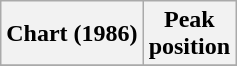<table class="wikitable sortable plainrowheaders" style="text-align:center">
<tr>
<th>Chart (1986)</th>
<th>Peak<br>position</th>
</tr>
<tr>
</tr>
</table>
